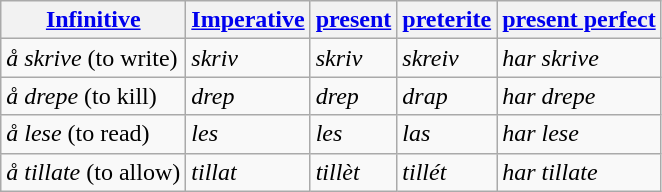<table class="wikitable">
<tr>
<th><a href='#'>Infinitive</a></th>
<th><a href='#'>Imperative</a></th>
<th><a href='#'>present</a></th>
<th><a href='#'>preterite</a></th>
<th><a href='#'>present perfect</a></th>
</tr>
<tr>
<td><em>å skrive</em> (to write)</td>
<td><em>skriv</em></td>
<td><em>skriv</em></td>
<td><em>skreiv</em></td>
<td><em>har skrive</em></td>
</tr>
<tr>
<td><em>å drepe</em> (to kill)</td>
<td><em>drep</em></td>
<td><em>drep</em></td>
<td><em>drap</em></td>
<td><em>har drepe</em></td>
</tr>
<tr>
<td><em>å lese</em> (to read)</td>
<td><em>les</em></td>
<td><em>les</em></td>
<td><em>las</em></td>
<td><em>har lese</em></td>
</tr>
<tr>
<td><em>å tillate</em> (to allow)</td>
<td><em>tillat</em></td>
<td><em>tillèt</em></td>
<td><em>tillét</em></td>
<td><em>har tillate</em></td>
</tr>
</table>
